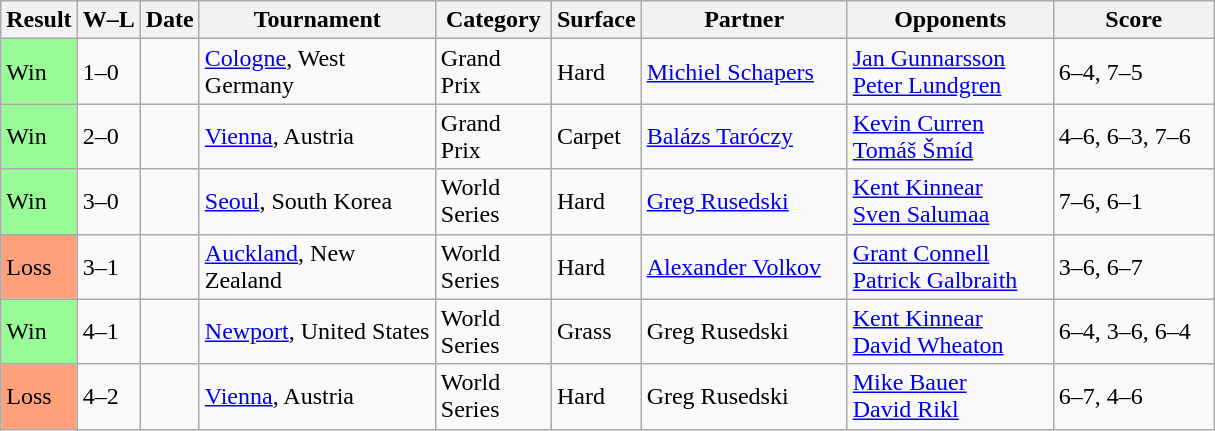<table class="sortable wikitable">
<tr>
<th>Result</th>
<th class="unsortable">W–L</th>
<th>Date</th>
<th style="width:150px">Tournament</th>
<th style="width:70px">Category</th>
<th style="width:50px">Surface</th>
<th style="width:130px">Partner</th>
<th style="width:130px">Opponents</th>
<th style="width:100px" class="unsortable">Score</th>
</tr>
<tr>
<td style="background:#98fb98;">Win</td>
<td>1–0</td>
<td><a href='#'></a></td>
<td><a href='#'>Cologne</a>, West Germany</td>
<td>Grand Prix</td>
<td>Hard</td>
<td> <a href='#'>Michiel Schapers</a></td>
<td> <a href='#'>Jan Gunnarsson</a> <br>  <a href='#'>Peter Lundgren</a></td>
<td>6–4, 7–5</td>
</tr>
<tr>
<td style="background:#98fb98;">Win</td>
<td>2–0</td>
<td><a href='#'></a></td>
<td><a href='#'>Vienna</a>, Austria</td>
<td>Grand Prix</td>
<td>Carpet</td>
<td> <a href='#'>Balázs Taróczy</a></td>
<td> <a href='#'>Kevin Curren</a> <br>  <a href='#'>Tomáš Šmíd</a></td>
<td>4–6, 6–3, 7–6</td>
</tr>
<tr>
<td style="background:#98fb98;">Win</td>
<td>3–0</td>
<td><a href='#'></a></td>
<td><a href='#'>Seoul</a>, South Korea</td>
<td>World Series</td>
<td>Hard</td>
<td> <a href='#'>Greg Rusedski</a></td>
<td> <a href='#'>Kent Kinnear</a> <br>  <a href='#'>Sven Salumaa</a></td>
<td>7–6, 6–1</td>
</tr>
<tr>
<td style="background:#ffa07a;">Loss</td>
<td>3–1</td>
<td><a href='#'></a></td>
<td><a href='#'>Auckland</a>, New Zealand</td>
<td>World Series</td>
<td>Hard</td>
<td> <a href='#'>Alexander Volkov</a></td>
<td> <a href='#'>Grant Connell</a> <br>  <a href='#'>Patrick Galbraith</a></td>
<td>3–6, 6–7</td>
</tr>
<tr>
<td style="background:#98fb98;">Win</td>
<td>4–1</td>
<td><a href='#'></a></td>
<td><a href='#'>Newport</a>, United States</td>
<td>World Series</td>
<td>Grass</td>
<td> Greg Rusedski</td>
<td> <a href='#'>Kent Kinnear</a> <br>  <a href='#'>David Wheaton</a></td>
<td>6–4, 3–6, 6–4</td>
</tr>
<tr>
<td style="background:#ffa07a;">Loss</td>
<td>4–2</td>
<td><a href='#'></a></td>
<td><a href='#'>Vienna</a>, Austria</td>
<td>World Series</td>
<td>Hard</td>
<td> Greg Rusedski</td>
<td> <a href='#'>Mike Bauer</a> <br>  <a href='#'>David Rikl</a></td>
<td>6–7, 4–6</td>
</tr>
</table>
